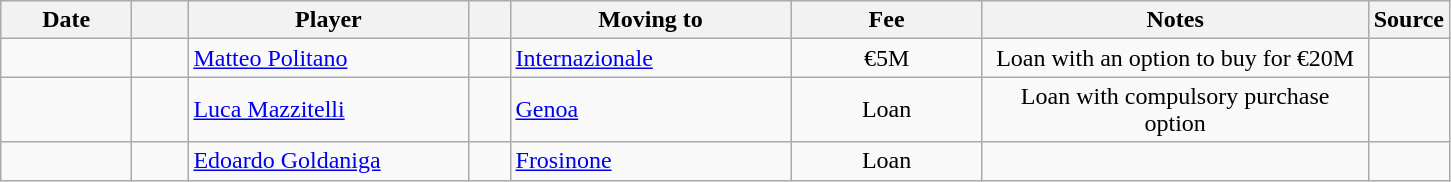<table class="wikitable sortable">
<tr>
<th style="width:80px;">Date</th>
<th style="width:30px;"></th>
<th style="width:180px;">Player</th>
<th style="width:20px;"></th>
<th style="width:180px;">Moving to</th>
<th style="width:120px;" class="unsortable">Fee</th>
<th style="width:250px;" class="unsortable">Notes</th>
<th style="width:20px;">Source</th>
</tr>
<tr>
<td></td>
<td align=center></td>
<td> <a href='#'>Matteo Politano</a></td>
<td align=center></td>
<td> <a href='#'>Internazionale</a></td>
<td align=center>€5M</td>
<td align=center>Loan with an option to buy for €20M</td>
<td></td>
</tr>
<tr>
<td></td>
<td align=center></td>
<td> <a href='#'>Luca Mazzitelli</a></td>
<td align=center></td>
<td> <a href='#'>Genoa</a></td>
<td align=center>Loan</td>
<td align=center>Loan with compulsory purchase option</td>
<td></td>
</tr>
<tr>
<td></td>
<td align=center></td>
<td> <a href='#'>Edoardo Goldaniga</a></td>
<td align=center></td>
<td> <a href='#'>Frosinone</a></td>
<td align=center>Loan</td>
<td align=center></td>
<td></td>
</tr>
</table>
